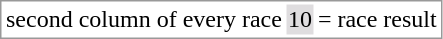<table border="0" style="border: 1px solid #999; background-color:#FFFFFF; text-align:center">
<tr>
<td>second column of every race</td>
<td style="background:#DFDDDF;">10</td>
<td>= race result</td>
</tr>
</table>
